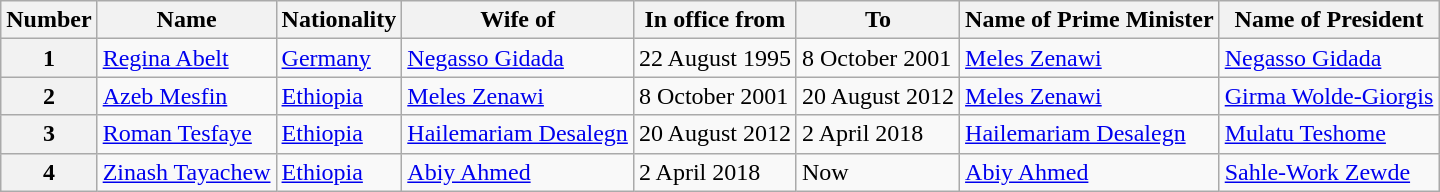<table class="wikitable sortable mw-collapsible">
<tr>
<th>Number</th>
<th>Name</th>
<th>Nationality</th>
<th>Wife of</th>
<th>In office from</th>
<th>To</th>
<th>Name of Prime Minister</th>
<th>Name of President</th>
</tr>
<tr>
<th>1</th>
<td><a href='#'>Regina Abelt</a></td>
<td><a href='#'>Germany</a></td>
<td><a href='#'>Negasso Gidada</a></td>
<td>22 August 1995</td>
<td>8 October 2001</td>
<td><a href='#'>Meles Zenawi</a></td>
<td><a href='#'>Negasso Gidada</a></td>
</tr>
<tr>
<th>2</th>
<td><a href='#'>Azeb Mesfin</a></td>
<td><a href='#'>Ethiopia</a></td>
<td><a href='#'>Meles Zenawi</a></td>
<td>8 October 2001</td>
<td>20 August 2012</td>
<td><a href='#'>Meles Zenawi</a></td>
<td><a href='#'>Girma Wolde-Giorgis</a></td>
</tr>
<tr>
<th>3</th>
<td><a href='#'>Roman Tesfaye</a></td>
<td><a href='#'>Ethiopia</a></td>
<td><a href='#'>Hailemariam Desalegn</a></td>
<td>20 August 2012</td>
<td>2 April 2018</td>
<td><a href='#'>Hailemariam Desalegn</a></td>
<td><a href='#'>Mulatu Teshome</a></td>
</tr>
<tr>
<th>4</th>
<td><a href='#'>Zinash Tayachew</a></td>
<td><a href='#'>Ethiopia</a></td>
<td><a href='#'>Abiy Ahmed</a></td>
<td>2 April 2018</td>
<td>Now</td>
<td><a href='#'>Abiy Ahmed</a></td>
<td><a href='#'>Sahle-Work Zewde</a></td>
</tr>
</table>
